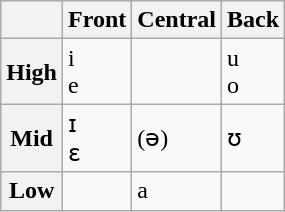<table class="wikitable">
<tr>
<th></th>
<th>Front</th>
<th>Central</th>
<th>Back</th>
</tr>
<tr>
<th>High</th>
<td>i<br>e</td>
<td></td>
<td>u<br>o</td>
</tr>
<tr>
<th>Mid</th>
<td>ɪ<br>ɛ</td>
<td>(ə)</td>
<td>ʊ<br></td>
</tr>
<tr>
<th>Low</th>
<td></td>
<td>a</td>
<td></td>
</tr>
</table>
